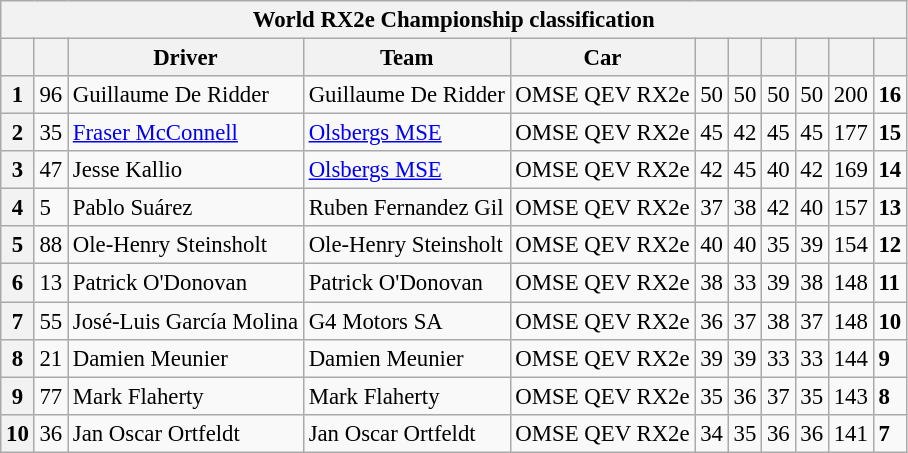<table class="wikitable" style="font-size:95%">
<tr>
<th colspan="11">World RX2e Championship classification</th>
</tr>
<tr>
<th></th>
<th></th>
<th>Driver</th>
<th>Team</th>
<th>Car</th>
<th></th>
<th></th>
<th></th>
<th></th>
<th></th>
<th></th>
</tr>
<tr>
<th>1</th>
<td>96</td>
<td> Guillaume De Ridder</td>
<td>Guillaume De Ridder</td>
<td>OMSE QEV RX2e</td>
<td>50</td>
<td>50</td>
<td>50</td>
<td>50</td>
<td>200</td>
<td><strong>16</strong></td>
</tr>
<tr>
<th>2</th>
<td>35</td>
<td> <a href='#'>Fraser McConnell</a></td>
<td><a href='#'>Olsbergs MSE</a></td>
<td>OMSE QEV RX2e</td>
<td>45</td>
<td>42</td>
<td>45</td>
<td>45</td>
<td>177</td>
<td><strong>15</strong></td>
</tr>
<tr>
<th>3</th>
<td>47</td>
<td> Jesse Kallio</td>
<td><a href='#'>Olsbergs MSE</a></td>
<td>OMSE QEV RX2e</td>
<td>42</td>
<td>45</td>
<td>40</td>
<td>42</td>
<td>169</td>
<td><strong>14</strong></td>
</tr>
<tr>
<th>4</th>
<td>5</td>
<td> Pablo Suárez</td>
<td>Ruben Fernandez Gil</td>
<td>OMSE QEV RX2e</td>
<td>37</td>
<td>38</td>
<td>42</td>
<td>40</td>
<td>157</td>
<td><strong>13</strong></td>
</tr>
<tr>
<th>5</th>
<td>88</td>
<td> Ole-Henry Steinsholt</td>
<td>Ole-Henry Steinsholt</td>
<td>OMSE QEV RX2e</td>
<td>40</td>
<td>40</td>
<td>35</td>
<td>39</td>
<td>154</td>
<td><strong>12</strong></td>
</tr>
<tr>
<th>6</th>
<td>13</td>
<td> Patrick O'Donovan</td>
<td>Patrick O'Donovan</td>
<td>OMSE QEV RX2e</td>
<td>38</td>
<td>33</td>
<td>39</td>
<td>38</td>
<td>148</td>
<td><strong>11</strong></td>
</tr>
<tr>
<th>7</th>
<td>55</td>
<td> José-Luis García Molina</td>
<td>G4 Motors SA</td>
<td>OMSE QEV RX2e</td>
<td>36</td>
<td>37</td>
<td>38</td>
<td>37</td>
<td>148</td>
<td><strong>10</strong></td>
</tr>
<tr>
<th>8</th>
<td>21</td>
<td> Damien Meunier</td>
<td>Damien Meunier</td>
<td>OMSE QEV RX2e</td>
<td>39</td>
<td>39</td>
<td>33</td>
<td>33</td>
<td>144</td>
<td><strong>9</strong></td>
</tr>
<tr>
<th>9</th>
<td>77</td>
<td> Mark Flaherty</td>
<td>Mark Flaherty</td>
<td>OMSE QEV RX2e</td>
<td>35</td>
<td>36</td>
<td>37</td>
<td>35</td>
<td>143</td>
<td><strong>8</strong></td>
</tr>
<tr>
<th>10</th>
<td>36</td>
<td> Jan Oscar Ortfeldt</td>
<td>Jan Oscar Ortfeldt</td>
<td>OMSE QEV RX2e</td>
<td>34</td>
<td>35</td>
<td>36</td>
<td>36</td>
<td>141</td>
<td><strong>7</strong></td>
</tr>
</table>
